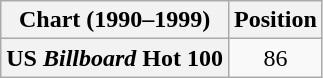<table class="wikitable plainrowheaders" style="text-align:center">
<tr>
<th scope="col">Chart (1990–1999)</th>
<th scope="col">Position</th>
</tr>
<tr>
<th scope="row">US <em>Billboard</em> Hot 100</th>
<td>86</td>
</tr>
</table>
